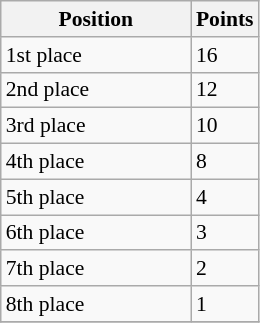<table class="wikitable" style="font-size: 90%">
<tr>
<th width=120>Position</th>
<th width=20>Points</th>
</tr>
<tr>
<td>1st place</td>
<td>16</td>
</tr>
<tr>
<td>2nd place</td>
<td>12</td>
</tr>
<tr>
<td>3rd place</td>
<td>10</td>
</tr>
<tr>
<td>4th place</td>
<td>8</td>
</tr>
<tr>
<td>5th place</td>
<td>4</td>
</tr>
<tr>
<td>6th place</td>
<td>3</td>
</tr>
<tr>
<td>7th place</td>
<td>2</td>
</tr>
<tr>
<td>8th place</td>
<td>1</td>
</tr>
<tr>
</tr>
</table>
